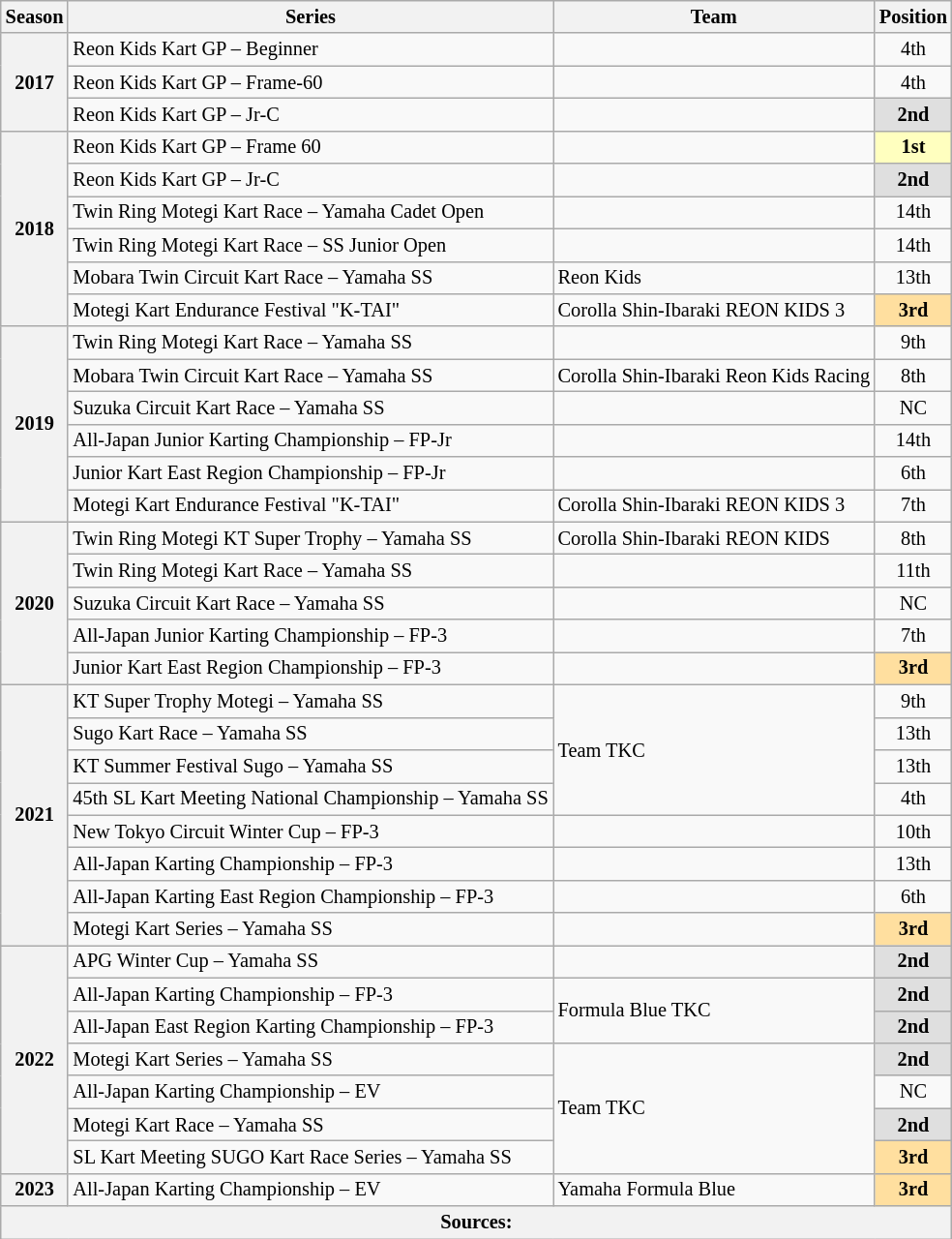<table class="wikitable" style="font-size: 85%; text-align:center">
<tr>
<th>Season</th>
<th>Series</th>
<th>Team</th>
<th>Position</th>
</tr>
<tr>
<th rowspan="3">2017</th>
<td align="left">Reon Kids Kart GP – Beginner</td>
<td align="left"></td>
<td style="background:#">4th</td>
</tr>
<tr>
<td align="left">Reon Kids Kart GP – Frame-60</td>
<td align="left"></td>
<td style="background:#">4th</td>
</tr>
<tr>
<td align="left">Reon Kids Kart GP – Jr-C</td>
<td align="left"></td>
<td style="background:#dfdfdf"><strong>2nd</strong></td>
</tr>
<tr>
<th rowspan="6">2018</th>
<td align="left">Reon Kids Kart GP – Frame 60</td>
<td align="left"></td>
<td style="background:#FFFFBF"><strong>1st</strong></td>
</tr>
<tr>
<td align="left">Reon Kids Kart GP – Jr-C</td>
<td align="left"></td>
<td style="background:#dfdfdf"><strong>2nd</strong></td>
</tr>
<tr>
<td align="left">Twin Ring Motegi Kart Race – Yamaha Cadet Open</td>
<td align="left"></td>
<td style="background:#">14th</td>
</tr>
<tr>
<td align="left">Twin Ring Motegi Kart Race – SS Junior Open</td>
<td align="left"></td>
<td style="background:#">14th</td>
</tr>
<tr>
<td align="left">Mobara Twin Circuit Kart Race – Yamaha SS</td>
<td align="left">Reon Kids</td>
<td style="background:#">13th</td>
</tr>
<tr>
<td align="left">Motegi Kart Endurance Festival "K-TAI"</td>
<td align="left">Corolla Shin-Ibaraki REON KIDS 3</td>
<td style="background:#FFDF9F"><strong>3rd</strong></td>
</tr>
<tr>
<th rowspan="6">2019</th>
<td align="left">Twin Ring Motegi Kart Race – Yamaha SS</td>
<td align="left"></td>
<td style="background:#">9th</td>
</tr>
<tr>
<td align="left">Mobara Twin Circuit Kart Race – Yamaha SS</td>
<td align="left">Corolla Shin-Ibaraki Reon Kids Racing</td>
<td style="background:#">8th</td>
</tr>
<tr>
<td align="left">Suzuka Circuit Kart Race – Yamaha SS</td>
<td align="left"></td>
<td style="background:#">NC</td>
</tr>
<tr>
<td align="left">All-Japan Junior Karting Championship – FP-Jr</td>
<td align="left"></td>
<td style="background:#">14th</td>
</tr>
<tr>
<td align="left">Junior Kart East Region Championship – FP-Jr</td>
<td align="left"></td>
<td style="background:#">6th</td>
</tr>
<tr>
<td align="left">Motegi Kart Endurance Festival "K-TAI"</td>
<td align="left">Corolla Shin-Ibaraki REON KIDS 3</td>
<td style="background:#">7th</td>
</tr>
<tr>
<th rowspan="5">2020</th>
<td align="left">Twin Ring Motegi KT Super Trophy – Yamaha SS</td>
<td align="left">Corolla Shin-Ibaraki REON KIDS</td>
<td style="background:#">8th</td>
</tr>
<tr>
<td align="left">Twin Ring Motegi Kart Race – Yamaha SS</td>
<td align="left"></td>
<td style="background:#">11th</td>
</tr>
<tr>
<td align="left">Suzuka Circuit Kart Race – Yamaha SS</td>
<td align="left"></td>
<td style="background:#">NC</td>
</tr>
<tr>
<td align="left">All-Japan Junior Karting Championship – FP-3</td>
<td align="left"></td>
<td style="background:#">7th</td>
</tr>
<tr>
<td align="left">Junior Kart East Region Championship – FP-3</td>
<td align="left"></td>
<td style="background:#ffdf9f"><strong>3rd</strong></td>
</tr>
<tr>
<th rowspan="8">2021</th>
<td align="left">KT Super Trophy Motegi – Yamaha SS</td>
<td align="left" rowspan="4">Team TKC</td>
<td style="background:#">9th</td>
</tr>
<tr>
<td align="left">Sugo Kart Race – Yamaha SS</td>
<td style="background:#">13th</td>
</tr>
<tr>
<td align="left">KT Summer Festival Sugo – Yamaha SS</td>
<td style="background:#">13th</td>
</tr>
<tr>
<td align="left">45th SL Kart Meeting National Championship – Yamaha SS</td>
<td style="background:#">4th</td>
</tr>
<tr>
<td align="left">New Tokyo Circuit Winter Cup – FP-3</td>
<td align="left"></td>
<td style="background:#">10th</td>
</tr>
<tr>
<td align="left">All-Japan Karting Championship – FP-3</td>
<td align="left"></td>
<td style="background:#">13th</td>
</tr>
<tr>
<td align="left">All-Japan Karting East Region Championship – FP-3</td>
<td align="left"></td>
<td style="background:#">6th</td>
</tr>
<tr>
<td align="left">Motegi Kart Series – Yamaha SS</td>
<td align="left"></td>
<td style="background:#ffdf9f"><strong>3rd</strong></td>
</tr>
<tr>
<th rowspan="7">2022</th>
<td align="left">APG Winter Cup – Yamaha SS</td>
<td align="left"></td>
<td style="background:#dfdfdf"><strong>2nd</strong></td>
</tr>
<tr>
<td align="left">All-Japan Karting Championship – FP-3</td>
<td align="left" rowspan="2">Formula Blue TKC</td>
<td style="background:#dfdfdf"><strong>2nd</strong></td>
</tr>
<tr>
<td align="left">All-Japan East Region Karting Championship – FP-3</td>
<td style="background:#dfdfdf"><strong>2nd</strong></td>
</tr>
<tr>
<td align="left">Motegi Kart Series – Yamaha SS</td>
<td align="left" rowspan="4">Team TKC</td>
<td style="background:#dfdfdf"><strong>2nd</strong></td>
</tr>
<tr>
<td align="left">All-Japan Karting Championship – EV</td>
<td style="background:#">NC</td>
</tr>
<tr>
<td align="left">Motegi Kart Race – Yamaha SS</td>
<td style="background:#dfdfdf"><strong>2nd</strong></td>
</tr>
<tr>
<td align="left">SL Kart Meeting SUGO Kart Race Series – Yamaha SS</td>
<td style="background:#FFDF9F"><strong>3rd</strong></td>
</tr>
<tr>
<th>2023</th>
<td align="left">All-Japan Karting Championship – EV</td>
<td align="left">Yamaha Formula Blue</td>
<td style="background:#FFDF9F"><strong>3rd</strong></td>
</tr>
<tr>
<th colspan="4">Sources:</th>
</tr>
</table>
